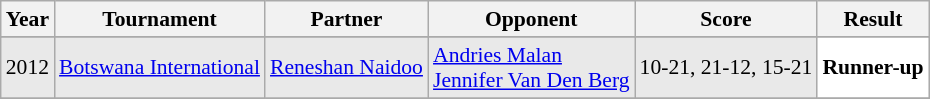<table class="sortable wikitable" style="font-size: 90%;">
<tr>
<th>Year</th>
<th>Tournament</th>
<th>Partner</th>
<th>Opponent</th>
<th>Score</th>
<th>Result</th>
</tr>
<tr>
</tr>
<tr style="background:#E9E9E9">
<td align="center">2012</td>
<td align="left"><a href='#'>Botswana International</a></td>
<td align="left"> <a href='#'>Reneshan Naidoo</a></td>
<td align="left"> <a href='#'>Andries Malan</a><br> <a href='#'>Jennifer Van Den Berg</a></td>
<td align="left">10-21, 21-12, 15-21</td>
<td style="text-align:left; background:white"> <strong>Runner-up</strong></td>
</tr>
<tr>
</tr>
</table>
